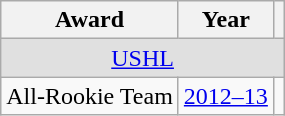<table class="wikitable">
<tr>
<th>Award</th>
<th>Year</th>
<th></th>
</tr>
<tr ALIGN="center" bgcolor="#e0e0e0">
<td colspan="3"><a href='#'>USHL</a></td>
</tr>
<tr>
<td>All-Rookie Team</td>
<td><a href='#'>2012–13</a></td>
<td></td>
</tr>
</table>
